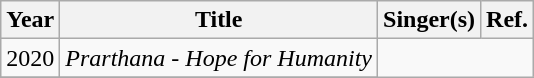<table class="wikitable sortable">
<tr>
<th>Year</th>
<th>Title</th>
<th>Singer(s)</th>
<th>Ref.</th>
</tr>
<tr>
<td>2020</td>
<td><em>Prarthana - Hope for Humanity</em></td>
</tr>
<tr>
</tr>
</table>
